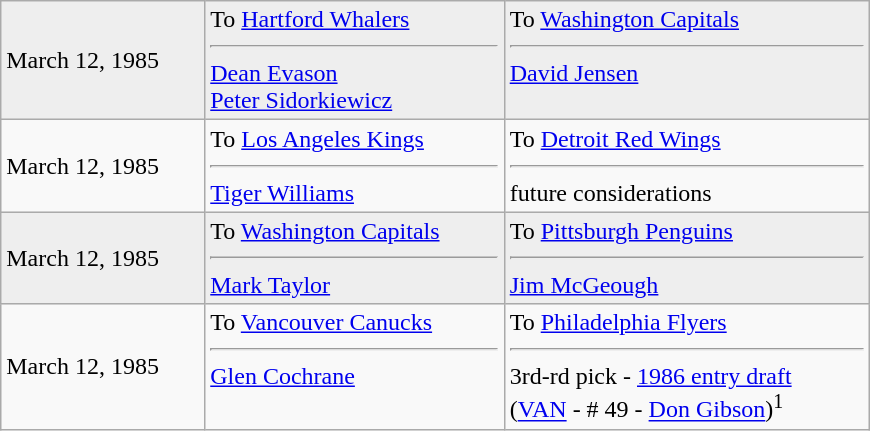<table class="wikitable" style="border:1px solid #999; width:580px;">
<tr style="background:#eee;">
<td>March 12, 1985</td>
<td valign="top">To <a href='#'>Hartford Whalers</a><hr><a href='#'>Dean Evason</a><br><a href='#'>Peter Sidorkiewicz</a></td>
<td valign="top">To <a href='#'>Washington Capitals</a><hr><a href='#'>David Jensen</a></td>
</tr>
<tr>
<td>March 12, 1985</td>
<td valign="top">To <a href='#'>Los Angeles Kings</a><hr><a href='#'>Tiger Williams</a></td>
<td valign="top">To <a href='#'>Detroit Red Wings</a><hr>future considerations</td>
</tr>
<tr style="background:#eee;">
<td>March 12, 1985</td>
<td valign="top">To <a href='#'>Washington Capitals</a><hr><a href='#'>Mark Taylor</a></td>
<td valign="top">To <a href='#'>Pittsburgh Penguins</a><hr><a href='#'>Jim McGeough</a></td>
</tr>
<tr>
<td>March 12, 1985</td>
<td valign="top">To <a href='#'>Vancouver Canucks</a><hr><a href='#'>Glen Cochrane</a></td>
<td valign="top">To <a href='#'>Philadelphia Flyers</a><hr>3rd-rd pick - <a href='#'>1986 entry draft</a><br>(<a href='#'>VAN</a> - # 49 - <a href='#'>Don Gibson</a>)<sup>1</sup></td>
</tr>
</table>
